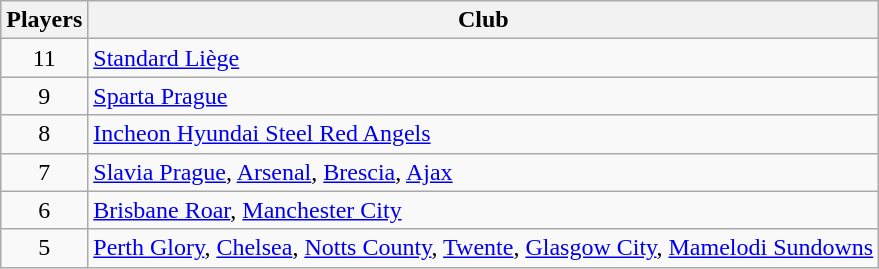<table class="wikitable">
<tr>
<th>Players</th>
<th>Club</th>
</tr>
<tr>
<td align="center">11</td>
<td> <a href='#'>Standard Liège</a></td>
</tr>
<tr>
<td align="center">9</td>
<td> <a href='#'>Sparta Prague</a></td>
</tr>
<tr>
<td align="center">8</td>
<td> <a href='#'>Incheon Hyundai Steel Red Angels</a></td>
</tr>
<tr>
<td align="center">7</td>
<td> <a href='#'>Slavia Prague</a>,  <a href='#'>Arsenal</a>,  <a href='#'>Brescia</a>,  <a href='#'>Ajax</a></td>
</tr>
<tr>
<td align="center">6</td>
<td> <a href='#'>Brisbane Roar</a>,  <a href='#'>Manchester City</a></td>
</tr>
<tr>
<td align="center">5</td>
<td> <a href='#'>Perth Glory</a>,  <a href='#'>Chelsea</a>,  <a href='#'>Notts County</a>,  <a href='#'>Twente</a>,  <a href='#'>Glasgow City</a>,  <a href='#'>Mamelodi Sundowns</a></td>
</tr>
</table>
